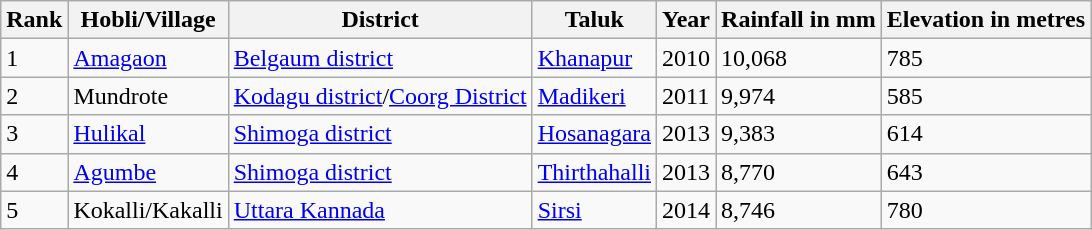<table class="wikitable">
<tr>
<th>Rank</th>
<th>Hobli/Village</th>
<th>District</th>
<th>Taluk</th>
<th>Year</th>
<th>Rainfall in mm</th>
<th>Elevation in metres</th>
</tr>
<tr>
<td>1</td>
<td><a href='#'>Amagaon</a></td>
<td><a href='#'>Belgaum district</a></td>
<td><a href='#'>Khanapur</a></td>
<td>2010</td>
<td>10,068</td>
<td>785</td>
</tr>
<tr>
<td>2</td>
<td>Mundrote</td>
<td><a href='#'>Kodagu district</a>/<a href='#'>Coorg District</a></td>
<td><a href='#'>Madikeri</a></td>
<td>2011</td>
<td>9,974</td>
<td>585</td>
</tr>
<tr>
<td>3</td>
<td><a href='#'>Hulikal</a></td>
<td><a href='#'>Shimoga district</a></td>
<td><a href='#'>Hosanagara</a></td>
<td>2013</td>
<td>9,383</td>
<td>614</td>
</tr>
<tr>
<td>4</td>
<td><a href='#'>Agumbe</a></td>
<td><a href='#'>Shimoga district</a></td>
<td><a href='#'>Thirthahalli</a></td>
<td>2013</td>
<td>8,770</td>
<td>643</td>
</tr>
<tr>
<td>5</td>
<td>Kokalli/Kakalli</td>
<td><a href='#'>Uttara Kannada</a></td>
<td><a href='#'>Sirsi</a></td>
<td>2014</td>
<td>8,746</td>
<td>780</td>
</tr>
</table>
